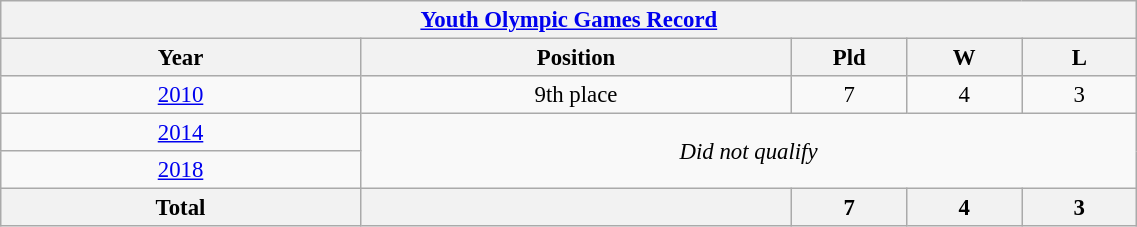<table class="wikitable collapsible autocollapse" style="text-align: center; font-size:95%;" width=60%>
<tr>
<th colspan=9><a href='#'>Youth Olympic Games Record</a></th>
</tr>
<tr>
<th width=25%>Year</th>
<th width=30%>Position</th>
<th width=8%>Pld</th>
<th width=8%>W</th>
<th width=8%>L</th>
</tr>
<tr>
<td> <a href='#'>2010</a></td>
<td>9th place</td>
<td>7</td>
<td>4</td>
<td>3</td>
</tr>
<tr>
<td> <a href='#'>2014</a></td>
<td rowspan=2 colspan=4><em>Did not qualify</em></td>
</tr>
<tr>
<td> <a href='#'>2018</a></td>
</tr>
<tr>
<th><strong>Total</strong></th>
<th></th>
<th>7</th>
<th>4</th>
<th>3</th>
</tr>
</table>
